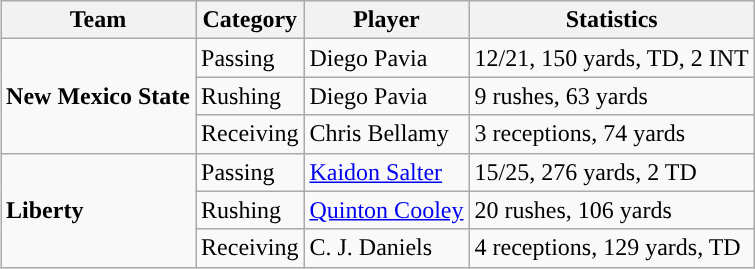<table class="wikitable" style="float: right;">
<tr>
<th>Team</th>
<th>Category</th>
<th>Player</th>
<th>Statistics</th>
</tr>
<tr>
<td rowspan=3><strong>New Mexico State</strong></td>
<td>Passing</td>
<td>Diego Pavia</td>
<td>12/21, 150 yards, TD, 2 INT</td>
</tr>
<tr>
<td>Rushing</td>
<td>Diego Pavia</td>
<td>9 rushes, 63 yards</td>
</tr>
<tr>
<td>Receiving</td>
<td>Chris Bellamy</td>
<td>3 receptions, 74 yards</td>
</tr>
<tr>
<td rowspan=3><strong>Liberty</strong></td>
<td>Passing</td>
<td><a href='#'>Kaidon Salter</a></td>
<td>15/25, 276 yards, 2 TD</td>
</tr>
<tr>
<td>Rushing</td>
<td><a href='#'>Quinton Cooley</a></td>
<td>20 rushes, 106 yards</td>
</tr>
<tr>
<td>Receiving</td>
<td>C. J. Daniels</td>
<td>4 receptions, 129 yards, TD</td>
</tr>
</table>
